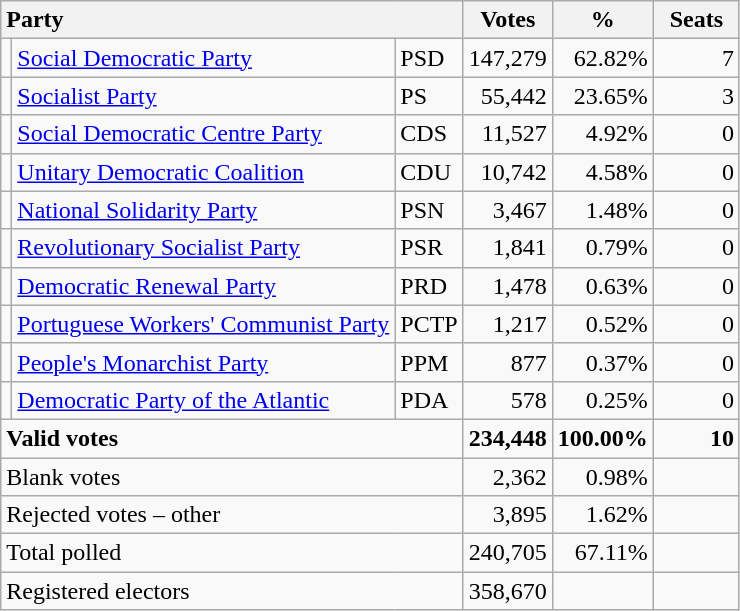<table class="wikitable" border="1" style="text-align:right;">
<tr>
<th style="text-align:left;" colspan=3>Party</th>
<th align=center width="50">Votes</th>
<th align=center width="50">%</th>
<th align=center width="50">Seats</th>
</tr>
<tr>
<td></td>
<td align=left><a href='#'>Social Democratic Party</a></td>
<td align=left>PSD</td>
<td>147,279</td>
<td>62.82%</td>
<td>7</td>
</tr>
<tr>
<td></td>
<td align=left><a href='#'>Socialist Party</a></td>
<td align=left>PS</td>
<td>55,442</td>
<td>23.65%</td>
<td>3</td>
</tr>
<tr>
<td></td>
<td align=left style="white-space: nowrap;"><a href='#'>Social Democratic Centre Party</a></td>
<td align=left>CDS</td>
<td>11,527</td>
<td>4.92%</td>
<td>0</td>
</tr>
<tr>
<td></td>
<td align=left style="white-space: nowrap;"><a href='#'>Unitary Democratic Coalition</a></td>
<td align=left>CDU</td>
<td>10,742</td>
<td>4.58%</td>
<td>0</td>
</tr>
<tr>
<td></td>
<td align=left><a href='#'>National Solidarity Party</a></td>
<td align=left>PSN</td>
<td>3,467</td>
<td>1.48%</td>
<td>0</td>
</tr>
<tr>
<td></td>
<td align=left><a href='#'>Revolutionary Socialist Party</a></td>
<td align=left>PSR</td>
<td>1,841</td>
<td>0.79%</td>
<td>0</td>
</tr>
<tr>
<td></td>
<td align=left><a href='#'>Democratic Renewal Party</a></td>
<td align=left>PRD</td>
<td>1,478</td>
<td>0.63%</td>
<td>0</td>
</tr>
<tr>
<td></td>
<td align=left><a href='#'>Portuguese Workers' Communist Party</a></td>
<td align=left>PCTP</td>
<td>1,217</td>
<td>0.52%</td>
<td>0</td>
</tr>
<tr>
<td></td>
<td align=left><a href='#'>People's Monarchist Party</a></td>
<td align=left>PPM</td>
<td>877</td>
<td>0.37%</td>
<td>0</td>
</tr>
<tr>
<td></td>
<td align=left><a href='#'>Democratic Party of the Atlantic</a></td>
<td align=left>PDA</td>
<td>578</td>
<td>0.25%</td>
<td>0</td>
</tr>
<tr style="font-weight:bold">
<td align=left colspan=3>Valid votes</td>
<td>234,448</td>
<td>100.00%</td>
<td>10</td>
</tr>
<tr>
<td align=left colspan=3>Blank votes</td>
<td>2,362</td>
<td>0.98%</td>
<td></td>
</tr>
<tr>
<td align=left colspan=3>Rejected votes – other</td>
<td>3,895</td>
<td>1.62%</td>
<td></td>
</tr>
<tr>
<td align=left colspan=3>Total polled</td>
<td>240,705</td>
<td>67.11%</td>
<td></td>
</tr>
<tr>
<td align=left colspan=3>Registered electors</td>
<td>358,670</td>
<td></td>
<td></td>
</tr>
</table>
